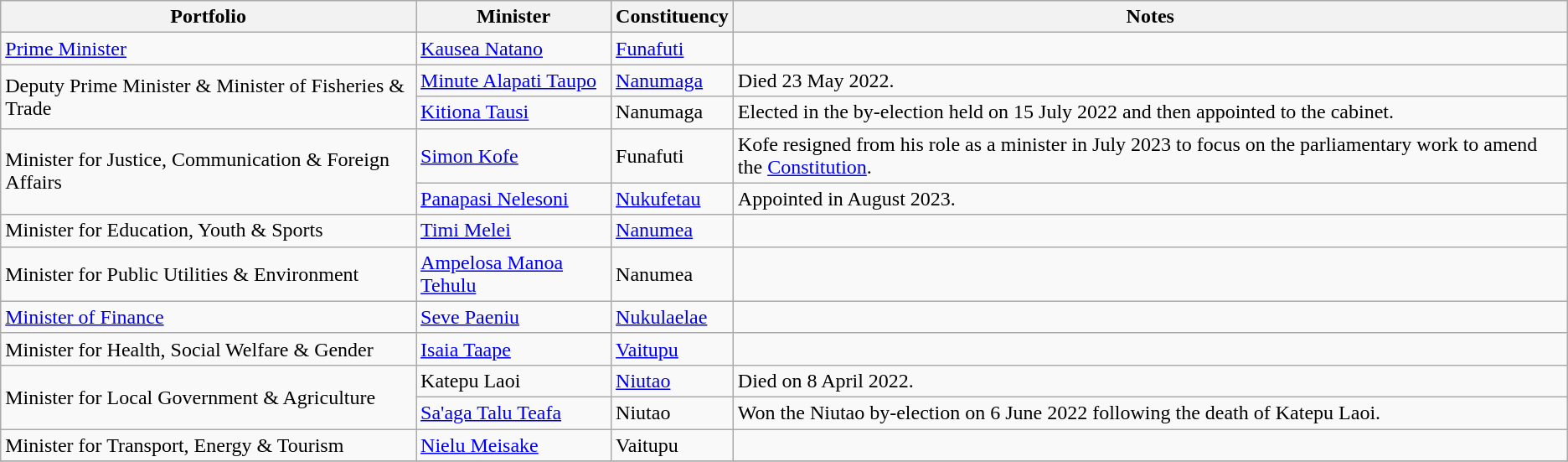<table class="wikitable">
<tr>
<th>Portfolio</th>
<th>Minister</th>
<th>Constituency</th>
<th>Notes</th>
</tr>
<tr>
<td><a href='#'>Prime Minister</a></td>
<td><a href='#'>Kausea Natano</a></td>
<td><a href='#'>Funafuti</a></td>
<td></td>
</tr>
<tr>
<td rowspan=2>Deputy Prime Minister & Minister of Fisheries & Trade</td>
<td><a href='#'>Minute Alapati Taupo</a></td>
<td><a href='#'>Nanumaga</a></td>
<td>Died 23 May 2022.</td>
</tr>
<tr>
<td><a href='#'>Kitiona Tausi</a></td>
<td>Nanumaga</td>
<td>Elected in the by-election held on 15 July 2022 and then appointed to the cabinet.</td>
</tr>
<tr>
<td rowspan=2>Minister for Justice, Communication & Foreign Affairs</td>
<td><a href='#'>Simon Kofe</a></td>
<td>Funafuti</td>
<td>Kofe resigned from his role as a minister in July 2023 to focus on the parliamentary work to amend the <a href='#'>Constitution</a>.</td>
</tr>
<tr>
<td><a href='#'>Panapasi Nelesoni</a></td>
<td><a href='#'>Nukufetau</a></td>
<td>Appointed in August 2023.</td>
</tr>
<tr>
<td>Minister for Education, Youth & Sports</td>
<td><a href='#'>Timi Melei</a></td>
<td><a href='#'>Nanumea</a></td>
<td></td>
</tr>
<tr>
<td>Minister for Public Utilities & Environment</td>
<td><a href='#'>Ampelosa Manoa Tehulu</a></td>
<td>Nanumea</td>
<td></td>
</tr>
<tr>
<td><a href='#'>Minister of Finance</a></td>
<td><a href='#'>Seve Paeniu</a></td>
<td><a href='#'>Nukulaelae</a></td>
<td></td>
</tr>
<tr>
<td>Minister for Health, Social Welfare & Gender</td>
<td><a href='#'>Isaia Taape</a></td>
<td><a href='#'>Vaitupu</a></td>
<td></td>
</tr>
<tr>
<td rowspan=2>Minister for Local Government & Agriculture</td>
<td>Katepu Laoi</td>
<td><a href='#'>Niutao</a></td>
<td>Died on 8 April 2022.</td>
</tr>
<tr>
<td><a href='#'>Sa'aga Talu Teafa</a></td>
<td>Niutao</td>
<td>Won the Niutao by-election on 6 June 2022 following the death of Katepu Laoi.</td>
</tr>
<tr>
<td>Minister for Transport, Energy & Tourism</td>
<td><a href='#'>Nielu Meisake</a></td>
<td>Vaitupu</td>
<td></td>
</tr>
<tr>
</tr>
</table>
